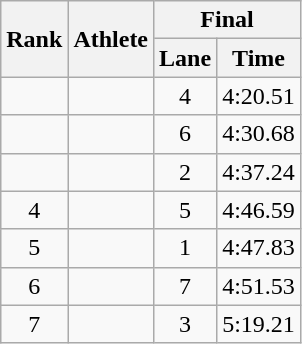<table class="wikitable sortable"  style="text-align:center">
<tr>
<th rowspan="2" data-sort-type=number>Rank</th>
<th rowspan="2">Athlete</th>
<th colspan="2">Final</th>
</tr>
<tr>
<th>Lane</th>
<th>Time</th>
</tr>
<tr>
<td></td>
<td align="left"></td>
<td>4</td>
<td>4:20.51</td>
</tr>
<tr>
<td></td>
<td align="left"></td>
<td>6</td>
<td>4:30.68</td>
</tr>
<tr>
<td></td>
<td align="left"></td>
<td>2</td>
<td>4:37.24</td>
</tr>
<tr>
<td>4</td>
<td align="left"></td>
<td>5</td>
<td>4:46.59</td>
</tr>
<tr>
<td>5</td>
<td align="left"></td>
<td>1</td>
<td>4:47.83</td>
</tr>
<tr>
<td>6</td>
<td align="left"></td>
<td>7</td>
<td>4:51.53</td>
</tr>
<tr>
<td>7</td>
<td align="left"></td>
<td>3</td>
<td>5:19.21</td>
</tr>
</table>
